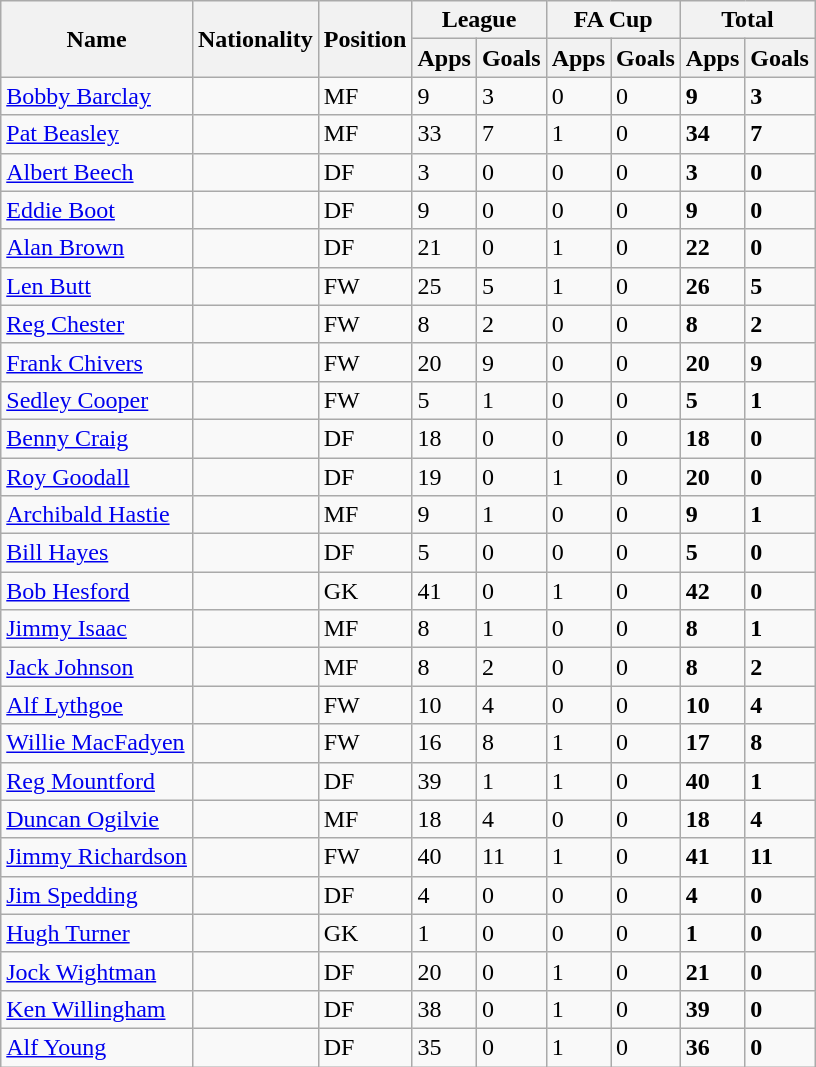<table class="wikitable sortable">
<tr>
<th scope=col rowspan=2>Name</th>
<th scope=col rowspan=2>Nationality</th>
<th scope=col rowspan=2>Position</th>
<th colspan=2>League</th>
<th colspan=2>FA Cup</th>
<th colspan=2>Total</th>
</tr>
<tr>
<th>Apps</th>
<th>Goals</th>
<th>Apps</th>
<th>Goals</th>
<th>Apps</th>
<th>Goals</th>
</tr>
<tr>
<td><a href='#'>Bobby Barclay</a></td>
<td></td>
<td>MF</td>
<td>9</td>
<td>3</td>
<td>0</td>
<td>0</td>
<td><strong>9</strong></td>
<td><strong>3</strong></td>
</tr>
<tr>
<td><a href='#'>Pat Beasley</a></td>
<td></td>
<td>MF</td>
<td>33</td>
<td>7</td>
<td>1</td>
<td>0</td>
<td><strong>34</strong></td>
<td><strong>7</strong></td>
</tr>
<tr>
<td><a href='#'>Albert Beech</a></td>
<td></td>
<td>DF</td>
<td>3</td>
<td>0</td>
<td>0</td>
<td>0</td>
<td><strong>3</strong></td>
<td><strong>0</strong></td>
</tr>
<tr>
<td><a href='#'>Eddie Boot</a></td>
<td></td>
<td>DF</td>
<td>9</td>
<td>0</td>
<td>0</td>
<td>0</td>
<td><strong>9</strong></td>
<td><strong>0</strong></td>
</tr>
<tr>
<td><a href='#'>Alan Brown</a></td>
<td></td>
<td>DF</td>
<td>21</td>
<td>0</td>
<td>1</td>
<td>0</td>
<td><strong>22</strong></td>
<td><strong>0</strong></td>
</tr>
<tr>
<td><a href='#'>Len Butt</a></td>
<td></td>
<td>FW</td>
<td>25</td>
<td>5</td>
<td>1</td>
<td>0</td>
<td><strong>26</strong></td>
<td><strong>5</strong></td>
</tr>
<tr>
<td><a href='#'>Reg Chester</a></td>
<td></td>
<td>FW</td>
<td>8</td>
<td>2</td>
<td>0</td>
<td>0</td>
<td><strong>8</strong></td>
<td><strong>2</strong></td>
</tr>
<tr>
<td><a href='#'>Frank Chivers</a></td>
<td></td>
<td>FW</td>
<td>20</td>
<td>9</td>
<td>0</td>
<td>0</td>
<td><strong>20</strong></td>
<td><strong>9</strong></td>
</tr>
<tr>
<td><a href='#'>Sedley Cooper</a></td>
<td></td>
<td>FW</td>
<td>5</td>
<td>1</td>
<td>0</td>
<td>0</td>
<td><strong>5</strong></td>
<td><strong>1</strong></td>
</tr>
<tr>
<td><a href='#'>Benny Craig</a></td>
<td></td>
<td>DF</td>
<td>18</td>
<td>0</td>
<td>0</td>
<td>0</td>
<td><strong>18</strong></td>
<td><strong>0</strong></td>
</tr>
<tr>
<td><a href='#'>Roy Goodall</a></td>
<td></td>
<td>DF</td>
<td>19</td>
<td>0</td>
<td>1</td>
<td>0</td>
<td><strong>20</strong></td>
<td><strong>0</strong></td>
</tr>
<tr>
<td><a href='#'>Archibald Hastie</a></td>
<td></td>
<td>MF</td>
<td>9</td>
<td>1</td>
<td>0</td>
<td>0</td>
<td><strong>9</strong></td>
<td><strong>1</strong></td>
</tr>
<tr>
<td><a href='#'>Bill Hayes</a></td>
<td></td>
<td>DF</td>
<td>5</td>
<td>0</td>
<td>0</td>
<td>0</td>
<td><strong>5</strong></td>
<td><strong>0</strong></td>
</tr>
<tr>
<td><a href='#'>Bob Hesford</a></td>
<td></td>
<td>GK</td>
<td>41</td>
<td>0</td>
<td>1</td>
<td>0</td>
<td><strong>42</strong></td>
<td><strong>0</strong></td>
</tr>
<tr>
<td><a href='#'>Jimmy Isaac</a></td>
<td></td>
<td>MF</td>
<td>8</td>
<td>1</td>
<td>0</td>
<td>0</td>
<td><strong>8</strong></td>
<td><strong>1</strong></td>
</tr>
<tr>
<td><a href='#'>Jack Johnson</a></td>
<td></td>
<td>MF</td>
<td>8</td>
<td>2</td>
<td>0</td>
<td>0</td>
<td><strong>8</strong></td>
<td><strong>2</strong></td>
</tr>
<tr>
<td><a href='#'>Alf Lythgoe</a></td>
<td></td>
<td>FW</td>
<td>10</td>
<td>4</td>
<td>0</td>
<td>0</td>
<td><strong>10</strong></td>
<td><strong>4</strong></td>
</tr>
<tr>
<td><a href='#'>Willie MacFadyen</a></td>
<td></td>
<td>FW</td>
<td>16</td>
<td>8</td>
<td>1</td>
<td>0</td>
<td><strong>17</strong></td>
<td><strong>8</strong></td>
</tr>
<tr>
<td><a href='#'>Reg Mountford</a></td>
<td></td>
<td>DF</td>
<td>39</td>
<td>1</td>
<td>1</td>
<td>0</td>
<td><strong>40</strong></td>
<td><strong>1</strong></td>
</tr>
<tr>
<td><a href='#'>Duncan Ogilvie</a></td>
<td></td>
<td>MF</td>
<td>18</td>
<td>4</td>
<td>0</td>
<td>0</td>
<td><strong>18</strong></td>
<td><strong>4</strong></td>
</tr>
<tr>
<td><a href='#'>Jimmy Richardson</a></td>
<td></td>
<td>FW</td>
<td>40</td>
<td>11</td>
<td>1</td>
<td>0</td>
<td><strong>41</strong></td>
<td><strong>11</strong></td>
</tr>
<tr>
<td><a href='#'>Jim Spedding</a></td>
<td></td>
<td>DF</td>
<td>4</td>
<td>0</td>
<td>0</td>
<td>0</td>
<td><strong>4</strong></td>
<td><strong>0</strong></td>
</tr>
<tr>
<td><a href='#'>Hugh Turner</a></td>
<td></td>
<td>GK</td>
<td>1</td>
<td>0</td>
<td>0</td>
<td>0</td>
<td><strong>1</strong></td>
<td><strong>0</strong></td>
</tr>
<tr>
<td><a href='#'>Jock Wightman</a></td>
<td></td>
<td>DF</td>
<td>20</td>
<td>0</td>
<td>1</td>
<td>0</td>
<td><strong>21</strong></td>
<td><strong>0</strong></td>
</tr>
<tr>
<td><a href='#'>Ken Willingham</a></td>
<td></td>
<td>DF</td>
<td>38</td>
<td>0</td>
<td>1</td>
<td>0</td>
<td><strong>39</strong></td>
<td><strong>0</strong></td>
</tr>
<tr>
<td><a href='#'>Alf Young</a></td>
<td></td>
<td>DF</td>
<td>35</td>
<td>0</td>
<td>1</td>
<td>0</td>
<td><strong>36</strong></td>
<td><strong>0</strong></td>
</tr>
</table>
